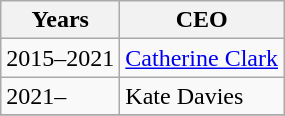<table class="wikitable collapsible">
<tr>
<th>Years</th>
<th>CEO</th>
</tr>
<tr>
<td>2015–2021</td>
<td><a href='#'>Catherine Clark</a></td>
</tr>
<tr>
<td>2021–</td>
<td>Kate Davies</td>
</tr>
<tr>
</tr>
</table>
